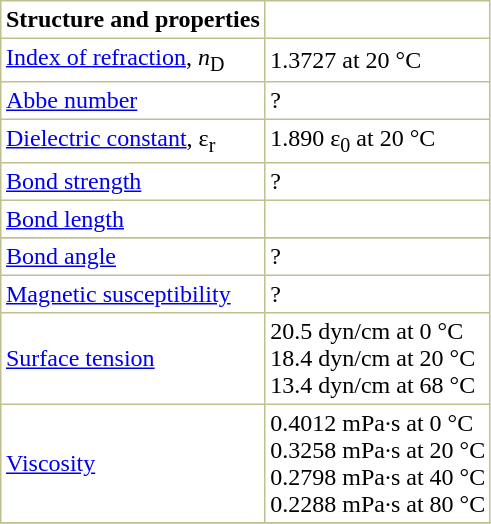<table border="1" cellspacing="0" cellpadding="3" style="margin: 0 0 0 0.5em; background: #FFFFFF; border-collapse: collapse; border-color: #C0C090;">
<tr>
<th>Structure and properties</th>
</tr>
<tr>
<td><a href='#'>Index of refraction</a>, <em>n</em><sub>D</sub></td>
<td>1.3727 at 20 °C </td>
</tr>
<tr>
<td><a href='#'>Abbe number</a></td>
<td>? </td>
</tr>
<tr>
<td><a href='#'>Dielectric constant</a>, ε<sub>r</sub></td>
<td>1.890 ε<sub>0</sub> at 20 °C </td>
</tr>
<tr>
<td><a href='#'>Bond strength</a></td>
<td>? </td>
</tr>
<tr>
<td><a href='#'>Bond length</a></td>
<td></td>
</tr>
<tr 20 picometer>
</tr>
<tr>
<td><a href='#'>Bond angle</a></td>
<td>? </td>
</tr>
<tr>
<td><a href='#'>Magnetic susceptibility</a></td>
<td>? </td>
</tr>
<tr>
<td><a href='#'>Surface tension</a></td>
<td>20.5 dyn/cm at 0 °C<br>18.4 dyn/cm at 20 °C<br>13.4 dyn/cm at 68 °C</td>
</tr>
<tr>
<td><a href='#'>Viscosity</a></td>
<td>0.4012 mPa·s at 0 °C<br>0.3258 mPa·s at 20 °C<br>0.2798 mPa·s at 40 °C<br>0.2288 mPa·s at 80 °C</td>
</tr>
<tr>
</tr>
</table>
